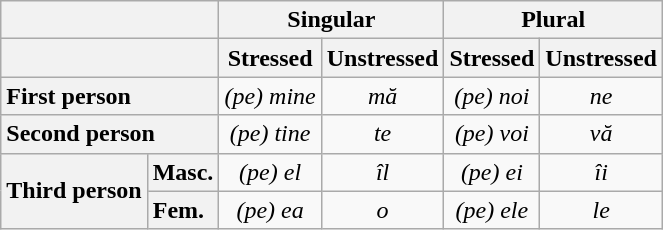<table class="wikitable" style="text-align: center;">
<tr>
<th colspan="2"></th>
<th colspan="2">Singular</th>
<th colspan="2">Plural</th>
</tr>
<tr>
<th colspan="2"></th>
<th>Stressed</th>
<th>Unstressed</th>
<th>Stressed</th>
<th>Unstressed</th>
</tr>
<tr>
<th colspan="2" style="text-align: left;">First person</th>
<td><em>(pe) mine</em></td>
<td><em>mă</em></td>
<td><em>(pe) noi</em></td>
<td><em>ne</em></td>
</tr>
<tr>
<th colspan="2" style="text-align: left;">Second person</th>
<td><em>(pe) tine</em></td>
<td><em>te</em></td>
<td><em>(pe) voi</em></td>
<td><em>vă</em></td>
</tr>
<tr>
<th rowspan="2" style="text-align: left;">Third person</th>
<th style="text-align: left;">Masc.</th>
<td><em>(pe) el</em></td>
<td><em>îl</em></td>
<td><em>(pe) ei</em></td>
<td><em>îi</em></td>
</tr>
<tr>
<th style="text-align: left;">Fem.</th>
<td><em>(pe) ea</em></td>
<td><em>o</em></td>
<td><em>(pe) ele</em></td>
<td><em>le</em></td>
</tr>
</table>
